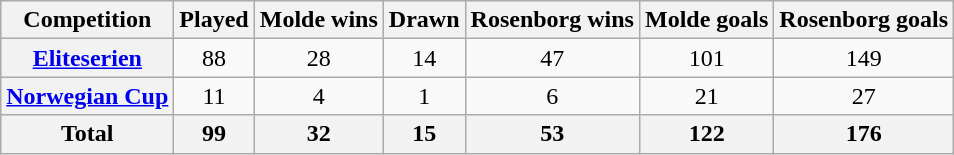<table class="sortable wikitable plainrowheaders" style="text-align:center;">
<tr>
<th scope="col" class="unsortable">Competition</th>
<th scope="col">Played</th>
<th scope="col">Molde wins</th>
<th scope="col">Drawn</th>
<th scope="col">Rosenborg wins</th>
<th scope="col">Molde goals</th>
<th scope="col">Rosenborg goals</th>
</tr>
<tr>
<th scope="row"><a href='#'>Eliteserien</a></th>
<td>88</td>
<td>28</td>
<td>14</td>
<td>47</td>
<td>101</td>
<td>149</td>
</tr>
<tr>
<th scope="row"><a href='#'>Norwegian Cup</a></th>
<td>11</td>
<td>4</td>
<td>1</td>
<td>6</td>
<td>21</td>
<td>27</td>
</tr>
<tr class="sortbottom">
<th>Total</th>
<th>99</th>
<th>32</th>
<th>15</th>
<th>53</th>
<th>122</th>
<th>176</th>
</tr>
</table>
